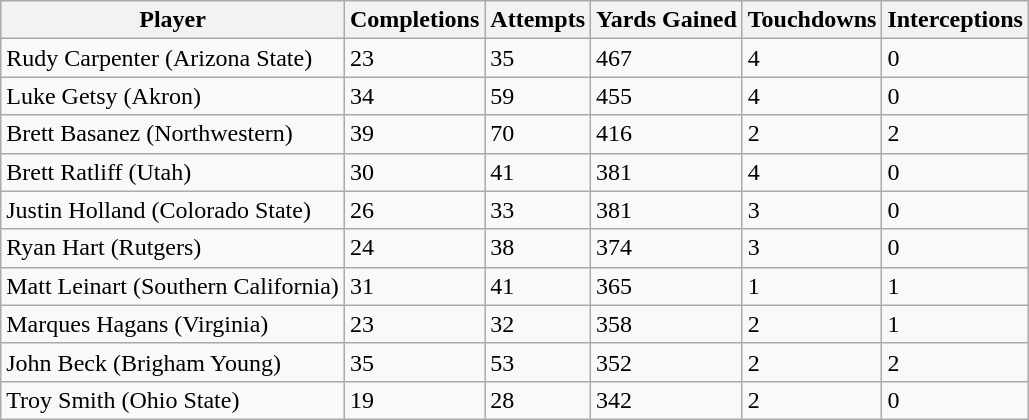<table class="wikitable">
<tr>
<th>Player</th>
<th>Completions</th>
<th>Attempts</th>
<th>Yards Gained</th>
<th>Touchdowns</th>
<th>Interceptions</th>
</tr>
<tr>
<td>Rudy Carpenter (Arizona State)</td>
<td>23</td>
<td>35</td>
<td>467</td>
<td>4</td>
<td>0</td>
</tr>
<tr>
<td>Luke Getsy (Akron)</td>
<td>34</td>
<td>59</td>
<td>455</td>
<td>4</td>
<td>0</td>
</tr>
<tr>
<td>Brett Basanez (Northwestern)</td>
<td>39</td>
<td>70</td>
<td>416</td>
<td>2</td>
<td>2</td>
</tr>
<tr>
<td>Brett Ratliff (Utah)</td>
<td>30</td>
<td>41</td>
<td>381</td>
<td>4</td>
<td>0</td>
</tr>
<tr>
<td>Justin Holland (Colorado State)</td>
<td>26</td>
<td>33</td>
<td>381</td>
<td>3</td>
<td>0</td>
</tr>
<tr>
<td>Ryan Hart (Rutgers)</td>
<td>24</td>
<td>38</td>
<td>374</td>
<td>3</td>
<td>0</td>
</tr>
<tr>
<td>Matt Leinart (Southern California)</td>
<td>31</td>
<td>41</td>
<td>365</td>
<td>1</td>
<td>1</td>
</tr>
<tr>
<td>Marques Hagans (Virginia)</td>
<td>23</td>
<td>32</td>
<td>358</td>
<td>2</td>
<td>1</td>
</tr>
<tr>
<td>John Beck (Brigham Young)</td>
<td>35</td>
<td>53</td>
<td>352</td>
<td>2</td>
<td>2</td>
</tr>
<tr>
<td>Troy Smith (Ohio State)</td>
<td>19</td>
<td>28</td>
<td>342</td>
<td>2</td>
<td>0</td>
</tr>
</table>
